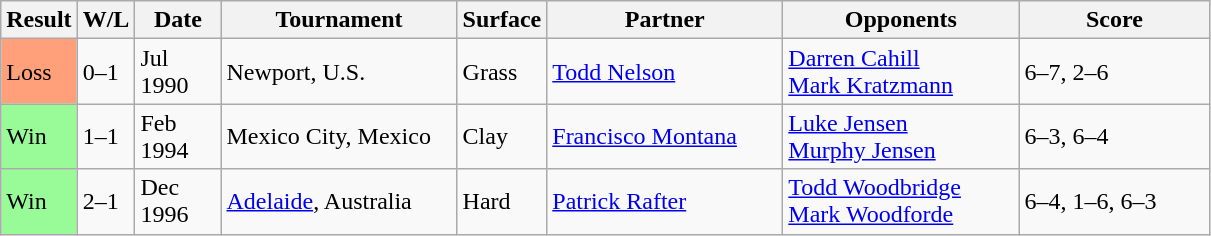<table class="sortable wikitable">
<tr>
<th>Result</th>
<th style="width:30px" class="unsortable">W/L</th>
<th style="width:50px">Date</th>
<th style="width:150px">Tournament</th>
<th style="width:50px">Surface</th>
<th style="width:150px">Partner</th>
<th style="width:150px">Opponents</th>
<th style="width:120px" class="unsortable">Score</th>
</tr>
<tr>
<td style="background:#ffa07a;">Loss</td>
<td>0–1</td>
<td>Jul 1990</td>
<td>Newport, U.S.</td>
<td>Grass</td>
<td> <a href='#'>Todd Nelson</a></td>
<td> <a href='#'>Darren Cahill</a> <br>  <a href='#'>Mark Kratzmann</a></td>
<td>6–7, 2–6</td>
</tr>
<tr>
<td style="background:#98fb98;">Win</td>
<td>1–1</td>
<td>Feb 1994</td>
<td>Mexico City, Mexico</td>
<td>Clay</td>
<td> <a href='#'>Francisco Montana</a></td>
<td> <a href='#'>Luke Jensen</a><br> <a href='#'>Murphy Jensen</a></td>
<td>6–3, 6–4</td>
</tr>
<tr>
<td style="background:#98fb98;">Win</td>
<td>2–1</td>
<td>Dec 1996</td>
<td><a href='#'>Adelaide</a>, Australia</td>
<td>Hard</td>
<td> <a href='#'>Patrick Rafter</a></td>
<td> <a href='#'>Todd Woodbridge</a><br> <a href='#'>Mark Woodforde</a></td>
<td>6–4, 1–6, 6–3</td>
</tr>
</table>
